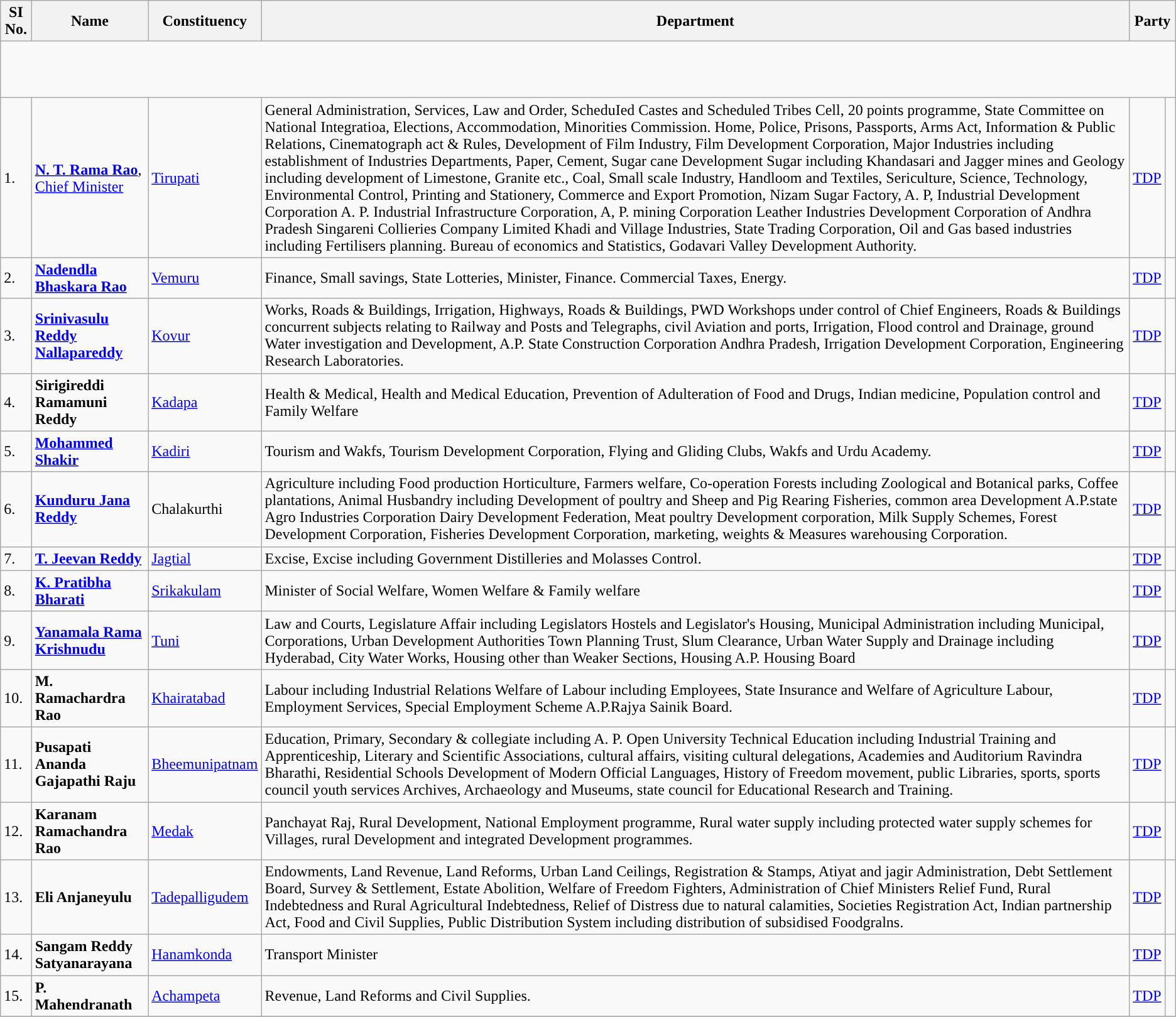<table class = "wikitable">
<tr>
<th>SI No.</th>
<th>Name</th>
<th>Constituency</th>
<th>Department</th>
<th colspan="2" scope="col">Party</th>
</tr>
<tr style="text-align:center; height:60px;">
</tr>
<tr>
<td>1.</td>
<td><strong><a href='#'>N. T. Rama Rao</a></strong>, <a href='#'>Chief Minister</a></td>
<td><a href='#'>Tirupati</a></td>
<td>General Administration, Services, Law and Order, ScheduIed Castes and Scheduled Tribes Cell, 20 points programme, State Committee on National Integratioa, Elections, Accommodation, Minorities Commission. Home, Police, Prisons, Passports, Arms Act, Information & Public Relations, Cinematograph act & Rules, Development of Film Industry, Film Development Corporation, Major Industries including establishment of Industries Departments, Paper, Cement, Sugar cane Development Sugar including Khandasari and Jagger mines and Geology including development of Limestone, Granite etc., Coal, Small scale Industry, Handloom and Textiles, Sericulture, Science, Technology, Environmental Control, Printing and Stationery, Commerce and Export Promotion, Nizam Sugar Factory, A. P, Industrial Development Corporation A. P. Industrial Infrastructure Corporation, A, P. mining Corporation Leather Industries Development Corporation of Andhra Pradesh Singareni Collieries Company Limited Khadi and Village Industries, State Trading Corporation, Oil and Gas based industries including Fertilisers planning. Bureau of economics and Statistics, Godavari Valley Development Authority.</td>
<td><a href='#'>TDP</a></td>
<td width="4px" style="background-color: "></td>
</tr>
<tr>
<td>2.</td>
<td><strong><a href='#'>Nadendla Bhaskara Rao</a></strong></td>
<td><a href='#'>Vemuru</a></td>
<td>Finance, Small savings, State Lotteries, Minister, Finance. Commercial Taxes, Energy.</td>
<td><a href='#'>TDP</a></td>
<td width="4px" style="background-color: "></td>
</tr>
<tr>
<td>3.</td>
<td><strong><a href='#'>Srinivasulu Reddy Nallapareddy</a></strong></td>
<td><a href='#'>Kovur</a></td>
<td>Works, Roads & Buildings, Irrigation, Highways, Roads & Buildings, PWD Workshops under control of Chief Engineers, Roads & Buildings concurrent subjects relating to Railway and Posts and Telegraphs, civil Aviation and ports, Irrigation, Flood control and Drainage, ground Water investigation and Development, A.P. State Construction Corporation Andhra Pradesh, Irrigation Development Corporation, Engineering Research Laboratories.</td>
<td><a href='#'>TDP</a></td>
<td width="4px" style="background-color: "></td>
</tr>
<tr>
<td>4.</td>
<td><strong>Sirigireddi Ramamuni Reddy</strong></td>
<td><a href='#'>Kadapa</a></td>
<td>Health & Medical, Health and Medical Education, Prevention of Adulteration of Food and Drugs, Indian medicine, Population control and Family Welfare</td>
<td><a href='#'>TDP</a></td>
<td width="4px" style="background-color: "></td>
</tr>
<tr>
<td>5.</td>
<td><strong><a href='#'>Mohammed Shakir</a></strong></td>
<td><a href='#'>Kadiri</a></td>
<td>Tourism and Wakfs, Tourism Development Corporation, Flying and Gliding Clubs, Wakfs and Urdu Academy.</td>
<td><a href='#'>TDP</a></td>
<td width="4px" style="background-color: "></td>
</tr>
<tr>
<td>6.</td>
<td><strong><a href='#'>Kunduru Jana Reddy</a></strong></td>
<td>Chalakurthi</td>
<td>Agriculture including Food production Horticulture, Farmers welfare, Co-operation Forests including Zoological and Botanical parks, Coffee plantations, Animal Husbandry including Development of poultry and Sheep and Pig Rearing Fisheries, common area Development A.P.state Agro Industries Corporation Dairy Development Federation, Meat poultry Development corporation, Milk Supply Schemes, Forest Development Corporation, Fisheries Development Corporation, marketing, weights & Measures warehousing Corporation.</td>
<td><a href='#'>TDP</a></td>
<td width="4px" style="background-color: "></td>
</tr>
<tr>
<td>7.</td>
<td><strong><a href='#'>T. Jeevan Reddy</a></strong></td>
<td><a href='#'>Jagtial</a></td>
<td>Excise, Excise including Government Distilleries and Molasses Control.</td>
<td><a href='#'>TDP</a></td>
<td width="4px" style="background-color: "></td>
</tr>
<tr>
<td>8.</td>
<td><strong><a href='#'>K. Pratibha Bharati</a></strong></td>
<td><a href='#'>Srikakulam</a></td>
<td>Minister of Social Welfare, Women Welfare & Family welfare</td>
<td><a href='#'>TDP</a></td>
<td width="4px" style="background-color: "></td>
</tr>
<tr>
<td>9.</td>
<td><strong><a href='#'>Yanamala Rama Krishnudu</a></strong></td>
<td><a href='#'>Tuni</a></td>
<td>Law and Courts, Legislature Affair including Legislators Hostels and Legislator's Housing, Municipal Administration including Municipal, Corporations, Urban Development Authorities Town Planning Trust, Slum Clearance, Urban Water Supply and Drainage including Hyderabad, City Water Works, Housing other than Weaker Sections, Housing A.P. Housing Board</td>
<td><a href='#'>TDP</a></td>
<td width="4px" style="background-color: "></td>
</tr>
<tr>
<td>10.</td>
<td><strong>M. Ramachardra Rao</strong></td>
<td><a href='#'>Khairatabad</a></td>
<td>Labour including Industrial Relations Welfare of Labour including Employees, State Insurance and Welfare of Agriculture Labour, Employment Services, Special Employment Scheme A.P.Rajya Sainik Board.</td>
<td><a href='#'>TDP</a></td>
<td width="4px" style="background-color: "></td>
</tr>
<tr>
<td>11.</td>
<td><strong>Pusapati Ananda Gajapathi Raju</strong></td>
<td><a href='#'>Bheemunipatnam</a></td>
<td>Education, Primary, Secondary & collegiate including A. P. Open University Technical Education including Industrial Training and Apprenticeship, Literary and Scientific Associations, cultural affairs, visiting cultural delegations, Academies and Auditorium Ravindra Bharathi, Residential Schools Development of Modern Official Languages, History of Freedom movement, public Libraries, sports, sports council youth services Archives, Archaeology and Museums, state council for Educational Research and Training.</td>
<td><a href='#'>TDP</a></td>
<td width="4px" style="background-color: "></td>
</tr>
<tr>
<td>12.</td>
<td><strong>Karanam Ramachandra Rao</strong></td>
<td><a href='#'>Medak</a></td>
<td>Panchayat Raj, Rural Development, National Employment programme, Rural water supply including protected water supply schemes for Villages, rural Development and integrated Development programmes.</td>
<td><a href='#'>TDP</a></td>
<td width="4px" style="background-color: "></td>
</tr>
<tr>
<td>13.</td>
<td><strong>Eli Anjaneyulu</strong></td>
<td><a href='#'>Tadepalligudem</a></td>
<td>Endowments, Land Revenue, Land Reforms, Urban Land Ceilings, Registration & Stamps, Atiyat and jagir Administration, Debt Settlement Board, Survey & Settlement, Estate Abolition, Welfare of Freedom Fighters, Administration of Chief Ministers Relief Fund, Rural Indebtedness and Rural Agricultural Indebtedness, Relief of Distress due to natural calamities, Societies Registration Act, Indian partnership Act, Food and Civil Supplies, Public Distribution System including distribution of subsidised Foodgralns.</td>
<td><a href='#'>TDP</a></td>
<td width="4px" style="background-color: "></td>
</tr>
<tr>
<td>14.</td>
<td><strong>Sangam Reddy Satyanarayana</strong></td>
<td><a href='#'>Hanamkonda</a></td>
<td>Transport Minister</td>
<td><a href='#'>TDP</a></td>
<td width="4px" style="background-color: "></td>
</tr>
<tr>
<td>15.</td>
<td><strong>P. Mahendranath</strong></td>
<td><a href='#'>Achampeta</a></td>
<td>Revenue, Land Reforms and Civil Supplies.</td>
<td><a href='#'>TDP</a></td>
<td width="4px" style="background-color: "></td>
</tr>
<tr>
</tr>
</table>
